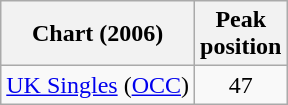<table class="wikitable">
<tr>
<th>Chart (2006)</th>
<th>Peak<br>position</th>
</tr>
<tr>
<td><a href='#'>UK Singles</a> (<a href='#'>OCC</a>)</td>
<td style="text-align:center;">47</td>
</tr>
</table>
